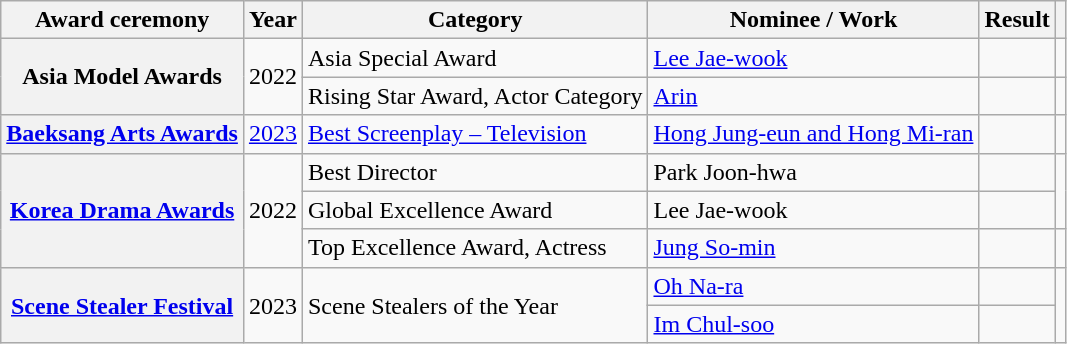<table class="wikitable plainrowheaders sortable">
<tr>
<th scope="col">Award ceremony</th>
<th scope="col">Year</th>
<th scope="col">Category</th>
<th scope="col">Nominee / Work</th>
<th scope="col">Result</th>
<th scope="col" class="unsortable"></th>
</tr>
<tr>
<th rowspan="2" scope="row">Asia Model Awards</th>
<td rowspan="2" style="text-align:center">2022</td>
<td>Asia Special Award</td>
<td><a href='#'>Lee Jae-wook</a></td>
<td></td>
<td style="text-align:center"></td>
</tr>
<tr>
<td>Rising Star Award, Actor Category</td>
<td><a href='#'>Arin</a></td>
<td></td>
<td style="text-align:center"></td>
</tr>
<tr>
<th scope="row"><a href='#'>Baeksang Arts Awards</a></th>
<td style="text-align:center"><a href='#'>2023</a></td>
<td><a href='#'>Best Screenplay – Television</a></td>
<td><a href='#'>Hong Jung-eun and Hong Mi-ran</a></td>
<td></td>
<td style="text-align:center"></td>
</tr>
<tr>
<th rowspan="3" scope="row"><a href='#'>Korea Drama Awards</a></th>
<td style="text-align:center" rowspan="3">2022</td>
<td>Best Director</td>
<td>Park Joon-hwa</td>
<td></td>
<td style="text-align:center" rowspan=2></td>
</tr>
<tr>
<td>Global Excellence Award</td>
<td>Lee Jae-wook</td>
<td></td>
</tr>
<tr>
<td>Top Excellence Award, Actress</td>
<td><a href='#'>Jung So-min</a></td>
<td></td>
<td style="text-align:center"></td>
</tr>
<tr>
<th scope="row" rowspan="2"><a href='#'>Scene Stealer Festival</a></th>
<td style="text-align:center" rowspan="2">2023</td>
<td rowspan="2">Scene Stealers of the Year</td>
<td><a href='#'>Oh Na-ra</a></td>
<td></td>
<td style="text-align:center" rowspan="2"></td>
</tr>
<tr>
<td><a href='#'>Im Chul-soo</a></td>
<td></td>
</tr>
</table>
